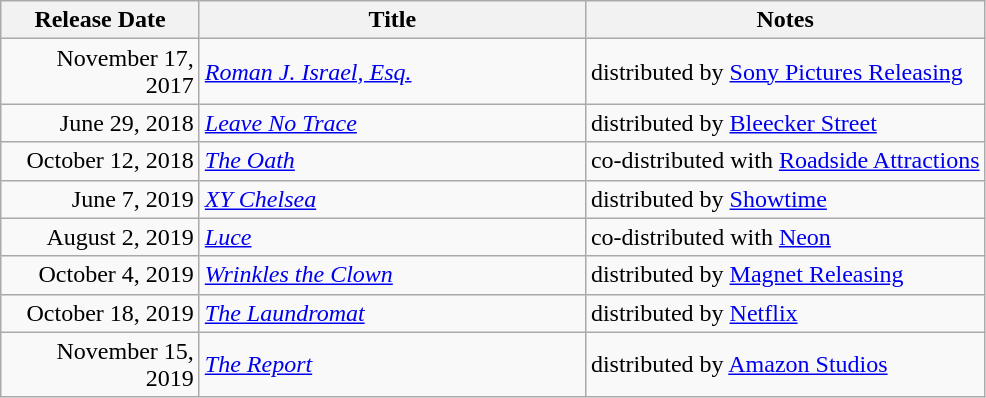<table class="wikitable sortable">
<tr>
<th style="width:125px;">Release Date</th>
<th style="width:250px;">Title</th>
<th>Notes</th>
</tr>
<tr>
<td style="text-align:right;">November 17, 2017</td>
<td><em><a href='#'>Roman J. Israel, Esq.</a></em></td>
<td>distributed by <a href='#'>Sony Pictures Releasing</a></td>
</tr>
<tr>
<td style="text-align:right;">June 29, 2018</td>
<td><em><a href='#'>Leave No Trace</a></em></td>
<td>distributed by <a href='#'>Bleecker Street</a></td>
</tr>
<tr>
<td style="text-align:right;">October 12, 2018</td>
<td><em><a href='#'>The Oath</a></em></td>
<td>co-distributed with <a href='#'>Roadside Attractions</a></td>
</tr>
<tr>
<td style="text-align:right;">June 7, 2019</td>
<td><em><a href='#'>XY Chelsea</a></em></td>
<td>distributed by <a href='#'>Showtime</a></td>
</tr>
<tr>
<td style="text-align:right;">August 2, 2019</td>
<td><em><a href='#'>Luce</a></em></td>
<td>co-distributed with <a href='#'>Neon</a></td>
</tr>
<tr>
<td style="text-align:right;">October 4, 2019</td>
<td><em><a href='#'>Wrinkles the Clown</a></em></td>
<td>distributed by <a href='#'>Magnet Releasing</a></td>
</tr>
<tr>
<td style="text-align:right;">October 18, 2019</td>
<td><em><a href='#'>The Laundromat</a></em></td>
<td>distributed by <a href='#'>Netflix</a></td>
</tr>
<tr>
<td style="text-align:right;">November 15, 2019</td>
<td><em><a href='#'>The Report</a></em></td>
<td>distributed by <a href='#'>Amazon Studios</a></td>
</tr>
</table>
